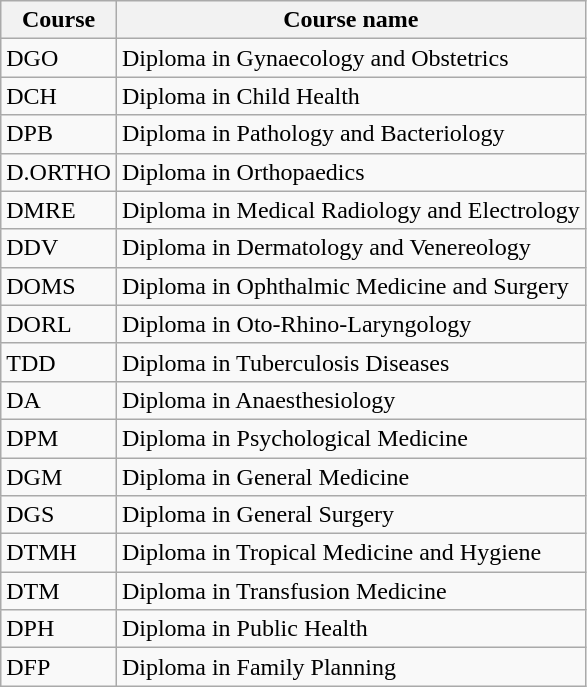<table class="wikitable">
<tr>
<th>Course</th>
<th>Course name</th>
</tr>
<tr>
<td>DGO</td>
<td>Diploma in Gynaecology and Obstetrics</td>
</tr>
<tr>
<td>DCH</td>
<td>Diploma in Child Health</td>
</tr>
<tr>
<td>DPB</td>
<td>Diploma in Pathology and Bacteriology</td>
</tr>
<tr>
<td>D.ORTHO</td>
<td>Diploma in Orthopaedics</td>
</tr>
<tr>
<td>DMRE</td>
<td>Diploma in Medical Radiology and Electrology</td>
</tr>
<tr>
<td>DDV</td>
<td>Diploma in Dermatology and Venereology</td>
</tr>
<tr>
<td>DOMS</td>
<td>Diploma in Ophthalmic Medicine and Surgery</td>
</tr>
<tr>
<td>DORL</td>
<td>Diploma in Oto-Rhino-Laryngology</td>
</tr>
<tr>
<td>TDD</td>
<td>Diploma in Tuberculosis Diseases</td>
</tr>
<tr>
<td>DA</td>
<td>Diploma in Anaesthesiology</td>
</tr>
<tr>
<td>DPM</td>
<td>Diploma in Psychological Medicine</td>
</tr>
<tr>
<td>DGM</td>
<td>Diploma in General Medicine</td>
</tr>
<tr>
<td>DGS</td>
<td>Diploma in General Surgery</td>
</tr>
<tr>
<td>DTMH</td>
<td>Diploma in Tropical Medicine and Hygiene</td>
</tr>
<tr>
<td>DTM</td>
<td>Diploma in Transfusion Medicine</td>
</tr>
<tr>
<td>DPH</td>
<td>Diploma in Public Health</td>
</tr>
<tr>
<td>DFP</td>
<td>Diploma in Family Planning</td>
</tr>
</table>
